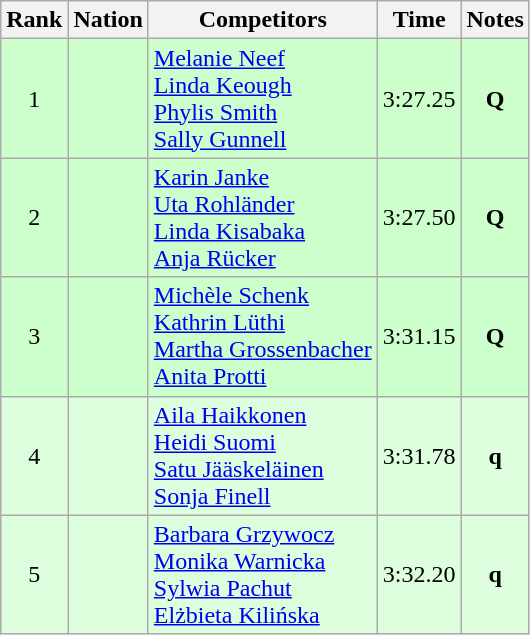<table class="wikitable sortable" style="text-align:center">
<tr>
<th>Rank</th>
<th>Nation</th>
<th>Competitors</th>
<th>Time</th>
<th>Notes</th>
</tr>
<tr bgcolor=ccffcc>
<td>1</td>
<td align=left></td>
<td align=left><a href='#'>Melanie Neef</a><br><a href='#'>Linda Keough</a><br><a href='#'>Phylis Smith</a><br><a href='#'>Sally Gunnell</a></td>
<td>3:27.25</td>
<td><strong>Q</strong></td>
</tr>
<tr bgcolor=ccffcc>
<td>2</td>
<td align=left></td>
<td align=left><a href='#'>Karin Janke</a><br><a href='#'>Uta Rohländer</a><br><a href='#'>Linda Kisabaka</a><br><a href='#'>Anja Rücker</a></td>
<td>3:27.50</td>
<td><strong>Q</strong></td>
</tr>
<tr bgcolor=ccffcc>
<td>3</td>
<td align=left></td>
<td align=left><a href='#'>Michèle Schenk</a><br><a href='#'>Kathrin Lüthi</a><br><a href='#'>Martha Grossenbacher</a><br><a href='#'>Anita Protti</a></td>
<td>3:31.15</td>
<td><strong>Q</strong></td>
</tr>
<tr bgcolor=ddffdd>
<td>4</td>
<td align=left></td>
<td align=left><a href='#'>Aila Haikkonen</a><br><a href='#'>Heidi Suomi</a><br><a href='#'>Satu Jääskeläinen</a><br><a href='#'>Sonja Finell</a></td>
<td>3:31.78</td>
<td><strong>q</strong></td>
</tr>
<tr bgcolor=ddffdd>
<td>5</td>
<td align=left></td>
<td align=left><a href='#'>Barbara Grzywocz</a><br><a href='#'>Monika Warnicka</a><br><a href='#'>Sylwia Pachut</a><br><a href='#'>Elżbieta Kilińska</a></td>
<td>3:32.20</td>
<td><strong>q</strong></td>
</tr>
</table>
